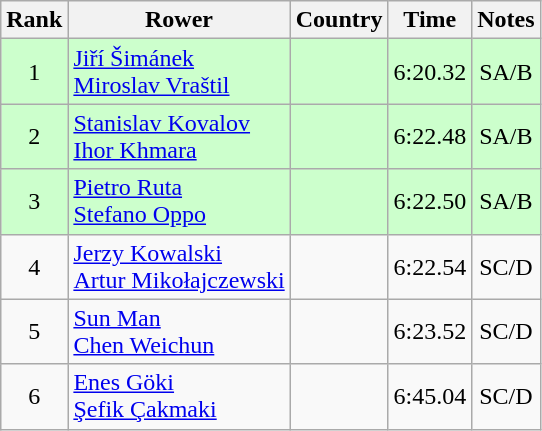<table class="wikitable" style="text-align:center">
<tr>
<th>Rank</th>
<th>Rower</th>
<th>Country</th>
<th>Time</th>
<th>Notes</th>
</tr>
<tr bgcolor=ccffcc>
<td>1</td>
<td align="left"><a href='#'>Jiří Šimánek</a><br><a href='#'>Miroslav Vraštil</a></td>
<td align="left"></td>
<td>6:20.32</td>
<td>SA/B</td>
</tr>
<tr bgcolor=ccffcc>
<td>2</td>
<td align="left"><a href='#'>Stanislav Kovalov</a><br><a href='#'>Ihor Khmara</a></td>
<td align="left"></td>
<td>6:22.48</td>
<td>SA/B</td>
</tr>
<tr bgcolor=ccffcc>
<td>3</td>
<td align="left"><a href='#'>Pietro Ruta</a><br><a href='#'>Stefano Oppo</a></td>
<td align="left"></td>
<td>6:22.50</td>
<td>SA/B</td>
</tr>
<tr>
<td>4</td>
<td align="left"><a href='#'>Jerzy Kowalski</a><br><a href='#'>Artur Mikołajczewski</a></td>
<td align="left"></td>
<td>6:22.54</td>
<td>SC/D</td>
</tr>
<tr>
<td>5</td>
<td align="left"><a href='#'>Sun Man</a><br><a href='#'>Chen Weichun</a></td>
<td align="left"></td>
<td>6:23.52</td>
<td>SC/D</td>
</tr>
<tr>
<td>6</td>
<td align="left"><a href='#'>Enes Göki</a><br><a href='#'>Şefik Çakmaki</a></td>
<td align="left"></td>
<td>6:45.04</td>
<td>SC/D</td>
</tr>
</table>
